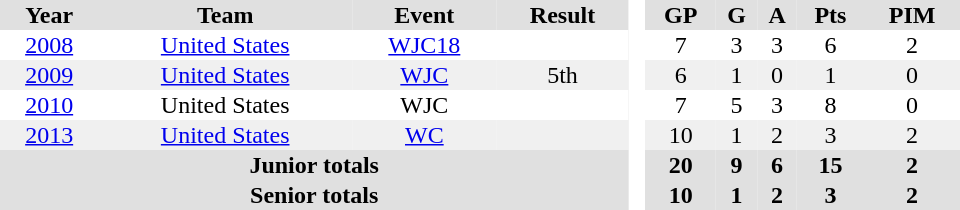<table border="0" cellpadding="1" cellspacing="0" style="text-align:center; width:40em">
<tr ALIGN="center" bgcolor="#e0e0e0">
<th>Year</th>
<th>Team</th>
<th>Event</th>
<th>Result</th>
<th rowspan="99" bgcolor="#ffffff"> </th>
<th>GP</th>
<th>G</th>
<th>A</th>
<th>Pts</th>
<th>PIM</th>
</tr>
<tr>
<td><a href='#'>2008</a></td>
<td><a href='#'>United States</a></td>
<td><a href='#'>WJC18</a></td>
<td></td>
<td>7</td>
<td>3</td>
<td>3</td>
<td>6</td>
<td>2</td>
</tr>
<tr bgcolor="#f0f0f0">
<td><a href='#'>2009</a></td>
<td><a href='#'>United States</a></td>
<td><a href='#'>WJC</a></td>
<td>5th</td>
<td>6</td>
<td>1</td>
<td>0</td>
<td>1</td>
<td>0</td>
</tr>
<tr>
<td><a href='#'>2010</a></td>
<td>United States</td>
<td>WJC</td>
<td></td>
<td>7</td>
<td>5</td>
<td>3</td>
<td>8</td>
<td>0</td>
</tr>
<tr bgcolor="#f0f0f0">
<td><a href='#'>2013</a></td>
<td><a href='#'>United States</a></td>
<td><a href='#'>WC</a></td>
<td></td>
<td>10</td>
<td>1</td>
<td>2</td>
<td>3</td>
<td>2</td>
</tr>
<tr bgcolor="#e0e0e0">
<th colspan="4">Junior totals</th>
<th>20</th>
<th>9</th>
<th>6</th>
<th>15</th>
<th>2</th>
</tr>
<tr bgcolor="#e0e0e0">
<th colspan="4">Senior totals</th>
<th>10</th>
<th>1</th>
<th>2</th>
<th>3</th>
<th>2</th>
</tr>
</table>
